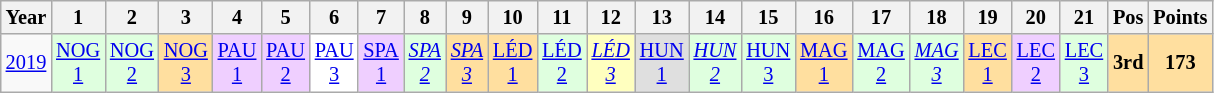<table class="wikitable" style="text-align:center; font-size:85%">
<tr>
<th>Year</th>
<th>1</th>
<th>2</th>
<th>3</th>
<th>4</th>
<th>5</th>
<th>6</th>
<th>7</th>
<th>8</th>
<th>9</th>
<th>10</th>
<th>11</th>
<th>12</th>
<th>13</th>
<th>14</th>
<th>15</th>
<th>16</th>
<th>17</th>
<th>18</th>
<th>19</th>
<th>20</th>
<th>21</th>
<th>Pos</th>
<th>Points</th>
</tr>
<tr>
<td><a href='#'>2019</a></td>
<td style="background:#DFFFDF;"><a href='#'>NOG<br>1</a><br></td>
<td style="background:#DFFFDF;"><a href='#'>NOG<br>2</a><br></td>
<td style="background:#FFDF9F;"><a href='#'>NOG<br>3</a><br></td>
<td style="background:#EFCFFF;"><a href='#'>PAU<br>1</a><br></td>
<td style="background:#EFCFFF;"><a href='#'>PAU<br>2</a><br></td>
<td style="background:#FFFFFF;"><a href='#'>PAU<br>3</a><br></td>
<td style="background:#EFCFFF;"><a href='#'>SPA<br>1</a><br></td>
<td style="background:#DFFFDF;"><em><a href='#'>SPA<br>2</a></em><br></td>
<td style="background:#FFDF9F;"><em><a href='#'>SPA<br>3</a></em><br></td>
<td style="background:#FFDF9F;"><a href='#'>LÉD<br>1</a><br></td>
<td style="background:#DFFFDF;"><a href='#'>LÉD<br>2</a><br></td>
<td style="background:#FFFFBF;"><em><a href='#'>LÉD<br>3</a></em><br></td>
<td style="background:#DFDFDF;"><a href='#'>HUN<br>1</a><br></td>
<td style="background:#DFFFDF;"><em><a href='#'>HUN<br>2</a></em><br></td>
<td style="background:#DFFFDF;"><a href='#'>HUN<br>3</a><br></td>
<td style="background:#FFDF9F;"><a href='#'>MAG<br>1</a><br></td>
<td style="background:#DFFFDF;"><a href='#'>MAG<br>2</a><br></td>
<td style="background:#DFFFDF;"><em><a href='#'>MAG<br>3</a></em><br></td>
<td style="background:#FFDF9F;"><a href='#'>LEC<br>1</a><br></td>
<td style="background:#EFCFFF;"><a href='#'>LEC<br>2</a><br></td>
<td style="background:#DFFFDF;"><a href='#'>LEC<br>3</a><br></td>
<th style="background:#FFDF9F;">3rd</th>
<th style="background:#FFDF9F;">173</th>
</tr>
</table>
